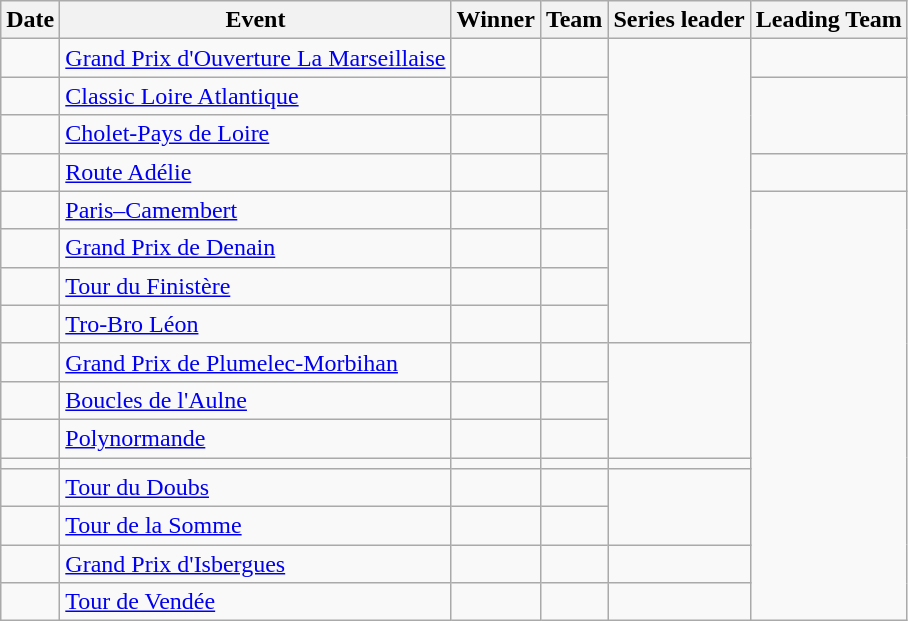<table class="wikitable sortable">
<tr>
<th>Date</th>
<th>Event</th>
<th>Winner</th>
<th>Team</th>
<th class="unsortable">Series leader</th>
<th class="unsortable">Leading Team</th>
</tr>
<tr>
<td></td>
<td><a href='#'>Grand Prix d'Ouverture La Marseillaise</a></td>
<td></td>
<td></td>
<td rowspan=8></td>
<td></td>
</tr>
<tr>
<td></td>
<td><a href='#'>Classic Loire Atlantique</a></td>
<td></td>
<td></td>
<td rowspan=2></td>
</tr>
<tr>
<td></td>
<td><a href='#'>Cholet-Pays de Loire</a></td>
<td></td>
<td></td>
</tr>
<tr>
<td></td>
<td><a href='#'>Route Adélie</a></td>
<td></td>
<td></td>
<td></td>
</tr>
<tr>
<td></td>
<td><a href='#'>Paris–Camembert</a></td>
<td></td>
<td></td>
<td rowspan=12></td>
</tr>
<tr>
<td></td>
<td><a href='#'>Grand Prix de Denain</a></td>
<td></td>
<td></td>
</tr>
<tr>
<td></td>
<td><a href='#'>Tour du Finistère</a></td>
<td></td>
<td></td>
</tr>
<tr>
<td></td>
<td><a href='#'>Tro-Bro Léon</a></td>
<td></td>
<td></td>
</tr>
<tr>
<td></td>
<td><a href='#'>Grand Prix de Plumelec-Morbihan</a></td>
<td></td>
<td></td>
<td rowspan=3></td>
</tr>
<tr>
<td></td>
<td><a href='#'>Boucles de l'Aulne</a></td>
<td></td>
<td></td>
</tr>
<tr>
<td></td>
<td><a href='#'>Polynormande</a></td>
<td></td>
<td></td>
</tr>
<tr>
<td></td>
<td></td>
<td></td>
<td></td>
<td></td>
</tr>
<tr>
<td></td>
<td><a href='#'>Tour du Doubs</a></td>
<td></td>
<td></td>
<td rowspan=2></td>
</tr>
<tr>
<td></td>
<td><a href='#'>Tour de la Somme</a></td>
<td></td>
<td></td>
</tr>
<tr>
<td></td>
<td><a href='#'>Grand Prix d'Isbergues</a></td>
<td></td>
<td></td>
<td></td>
</tr>
<tr>
<td></td>
<td><a href='#'>Tour de Vendée</a></td>
<td></td>
<td></td>
<td></td>
</tr>
</table>
